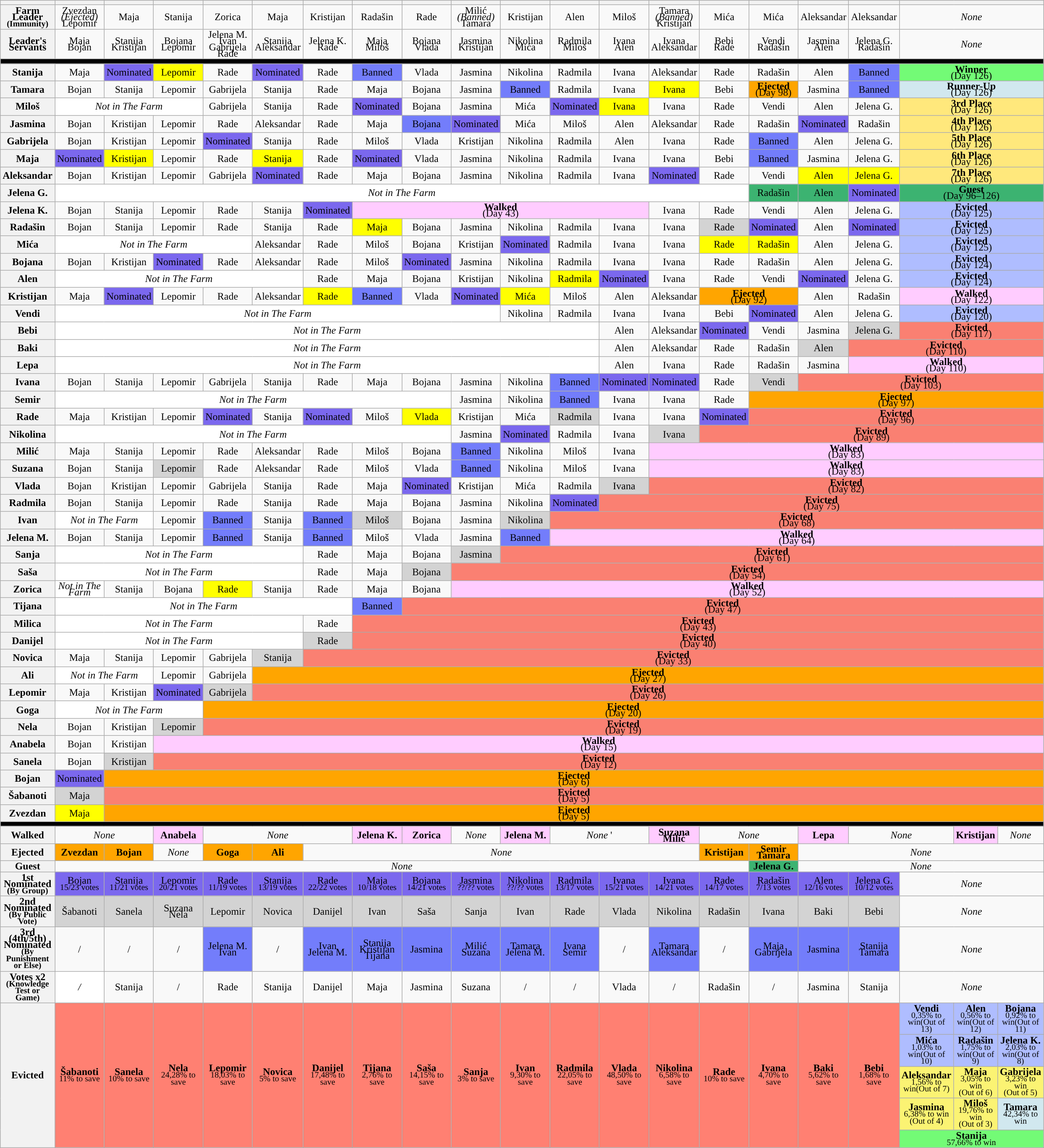<table class="wikitable" style="text-align:center; width:70%; line-height:10px">
<tr>
<th></th>
<th></th>
<th></th>
<th></th>
<th></th>
<th></th>
<th></th>
<th></th>
<th></th>
<th></th>
<th></th>
<th></th>
<th></th>
<th></th>
<th></th>
<th></th>
<th></th>
<th></th>
<th colspan="3"></th>
</tr>
<tr>
<th>Farm Leader<br><small>(Immunity)</small></th>
<td>Zvezdan <em>(Ejected)</em><br>Lepomir</td>
<td>Maja</td>
<td>Stanija</td>
<td>Zorica</td>
<td>Maja</td>
<td>Kristijan</td>
<td>Radašin</td>
<td>Rade</td>
<td>Milić <em>(Banned)</em><br>Tamara</td>
<td>Kristijan</td>
<td>Alen</td>
<td>Miloš</td>
<td>Tamara <em>(Banned)</em><br>Kristijan</td>
<td>Mića</td>
<td>Mića</td>
<td>Aleksandar</td>
<td>Aleksandar</td>
<td colspan=3><em>None</em></td>
</tr>
<tr>
<th>Leader's Servants</th>
<td>Maja<br>Bojan</td>
<td>Stanija<br>Kristijan</td>
<td>Bojana<br>Lepomir</td>
<td>Jelena M.  Ivan<br>Gabrijela Rade</td>
<td>Stanija<br>Aleksandar</td>
<td>Jelena K.<br>Rade</td>
<td>Maja<br>Miloš</td>
<td>Bojana<br>Vlada</td>
<td>Jasmina<br>Kristijan</td>
<td>Nikolina<br>Mića</td>
<td>Radmila<br>Miloš</td>
<td>Ivana<br>Alen</td>
<td>Ivana<br>Aleksandar</td>
<td>Bebi<br>Rade</td>
<td>Vendi<br>Radašin</td>
<td>Jasmina<br>Alen</td>
<td>Jelena G.<br>Radašin</td>
<td colspan=3><em>None</em></td>
</tr>
<tr>
<th style="background:#000000;" colspan="21"></th>
</tr>
<tr>
<th>Stanija</th>
<td>Maja</td>
<td style="background:#7b68ee;">Nominated</td>
<td style="background:yellow; text-align:center;">Lepomir</td>
<td>Rade</td>
<td style="background:#7b68ee;">Nominated</td>
<td>Rade</td>
<td style="background:#737DFB;">Banned</td>
<td>Vlada</td>
<td>Jasmina</td>
<td>Nikolina</td>
<td>Radmila</td>
<td>Ivana</td>
<td>Aleksandar</td>
<td>Rade</td>
<td>Radašin</td>
<td>Alen</td>
<td style="background:#737DFB;">Banned</td>
<td style="background:#73FB76" colspan=3><strong>Winner</strong> <br> (Day 126)</td>
</tr>
<tr>
<th>Tamara</th>
<td>Bojan</td>
<td>Stanija</td>
<td>Lepomir</td>
<td>Gabrijela</td>
<td>Stanija</td>
<td>Rade</td>
<td>Maja</td>
<td>Bojana</td>
<td>Jasmina</td>
<td style="background:#737DFB;">Banned</td>
<td>Radmila</td>
<td>Ivana</td>
<td style="background:yellow; text-align:center;">Ivana</td>
<td>Bebi</td>
<td style="background:#FFA500; text-align:center;" colspan=1><strong>Ejected</strong> <br> (Day 98)</td>
<td>Jasmina</td>
<td style="background:#737DFB;">Banned</td>
<td style="background:#D1E8EF" colspan=3><strong>Runner-Up</strong> <br> (Day 126)</td>
</tr>
<tr>
<th>Miloš</th>
<td style="background:white; text-align:center;" colspan="3"><em>Not in The Farm</em></td>
<td>Gabrijela</td>
<td>Stanija</td>
<td>Rade</td>
<td style="background:#7b68ee;">Nominated</td>
<td>Bojana</td>
<td>Jasmina</td>
<td>Mića</td>
<td style="background:#7b68ee;">Nominated</td>
<td style="background:yellow; text-align:center;">Ivana</td>
<td>Ivana</td>
<td>Rade</td>
<td>Vendi</td>
<td>Alen</td>
<td>Jelena G.</td>
<td style="background:#FFE87C" colspan=3><strong>3rd Place</strong> <br> (Day 126)</td>
</tr>
<tr>
<th>Jasmina</th>
<td>Bojan</td>
<td>Kristijan</td>
<td>Lepomir</td>
<td>Rade</td>
<td>Aleksandar</td>
<td>Rade</td>
<td>Maja</td>
<td style="background:#737DFB;">Bojana</td>
<td style="background:#7b68ee;">Nominated</td>
<td>Mića</td>
<td>Miloš</td>
<td>Alen</td>
<td>Aleksandar</td>
<td>Rade</td>
<td>Radašin</td>
<td style="background:#7b68ee;">Nominated</td>
<td>Radašin</td>
<td style="background:#FFE87C" colspan=3><strong>4th Place</strong> <br> (Day 126)</td>
</tr>
<tr>
<th>Gabrijela</th>
<td>Bojan</td>
<td>Kristijan</td>
<td>Lepomir</td>
<td style="background:#7b68ee;">Nominated</td>
<td>Stanija</td>
<td>Rade</td>
<td>Miloš</td>
<td>Vlada</td>
<td>Kristijan</td>
<td>Nikolina</td>
<td>Radmila</td>
<td>Alen</td>
<td>Ivana</td>
<td>Rade</td>
<td style="background:#737DFB;">Banned</td>
<td>Alen</td>
<td>Jelena G.</td>
<td style="background:#FFE87C" colspan=3><strong>5th Place</strong> <br> (Day 126)</td>
</tr>
<tr>
<th>Maja</th>
<td style="background:#7b68ee;">Nominated</td>
<td style="background:yellow; text-align:center;">Kristijan</td>
<td>Lepomir</td>
<td>Rade</td>
<td style="background:yellow; text-align:center;">Stanija</td>
<td>Rade</td>
<td style="background:#7b68ee;">Nominated</td>
<td>Vlada</td>
<td>Jasmina</td>
<td>Nikolina</td>
<td>Radmila</td>
<td>Ivana</td>
<td>Ivana</td>
<td>Bebi</td>
<td style="background:#737DFB;">Banned</td>
<td>Jasmina</td>
<td>Jelena G.</td>
<td style="background:#FFE87C" colspan=3><strong>6th Place</strong> <br> (Day 126)</td>
</tr>
<tr>
<th>Aleksandar</th>
<td>Bojan</td>
<td>Kristijan</td>
<td>Lepomir</td>
<td>Gabrijela</td>
<td style="background:#7b68ee;">Nominated</td>
<td>Rade</td>
<td>Maja</td>
<td>Bojana</td>
<td>Jasmina</td>
<td>Nikolina</td>
<td>Radmila</td>
<td>Ivana</td>
<td style="background:#7b68ee;">Nominated</td>
<td>Rade</td>
<td>Vendi</td>
<td style="background:yellow; text-align:center;">Alen</td>
<td style="background:yellow; text-align:center;">Jelena G.</td>
<td style="background:#FFE87C" colspan=3><strong>7th Place</strong> <br> (Day 126)</td>
</tr>
<tr>
<th>Jelena G.</th>
<td style="background:white; text-align:center;" colspan="14"><em>Not in The Farm</em></td>
<td style="background:#3CB371;">Radašin</td>
<td style="background:#3CB371;">Alen</td>
<td style="background:#7b68ee;">Nominated</td>
<td style="background:#3CB371; text-align:center;" colspan=15><strong>Guest</strong> <br>(Day 96–126)</td>
</tr>
<tr>
<th>Jelena K.</th>
<td>Bojan</td>
<td>Stanija</td>
<td>Lepomir</td>
<td>Rade</td>
<td>Stanija</td>
<td style="background:#7b68ee;">Nominated</td>
<td style="background:#fcf; text-align:center;" colspan=6><strong>Walked</strong> <br> (Day 43)</td>
<td>Ivana</td>
<td>Rade</td>
<td>Vendi</td>
<td>Alen</td>
<td>Jelena G.</td>
<td style="background:#afbdff" colspan=6><strong>Evicted</strong> <br> (Day 125)</td>
</tr>
<tr>
<th>Radašin</th>
<td>Bojan</td>
<td>Stanija</td>
<td>Lepomir</td>
<td>Rade</td>
<td>Stanija</td>
<td>Rade</td>
<td style="background:yellow; text-align:center;">Maja</td>
<td>Bojana</td>
<td>Jasmina</td>
<td>Nikolina</td>
<td>Radmila</td>
<td>Ivana</td>
<td>Ivana</td>
<td style="background:lightgrey; text-align:center;">Rade</td>
<td style="background:#7b68ee;">Nominated</td>
<td>Alen</td>
<td style="background:#7b68ee;">Nominated</td>
<td style="background:#afbdff" colspan=6><strong>Evicted</strong> <br> (Day 125)</td>
</tr>
<tr>
<th>Mića</th>
<td style="background:white; text-align:center;" colspan="4"><em>Not in The Farm</em></td>
<td>Aleksandar</td>
<td>Rade</td>
<td>Miloš</td>
<td>Bojana</td>
<td>Kristijan</td>
<td style="background:#7b68ee;">Nominated</td>
<td>Radmila</td>
<td>Ivana</td>
<td>Ivana</td>
<td style="background:yellow; text-align:center;">Rade</td>
<td style="background:yellow; text-align:center;">Radašin</td>
<td>Alen</td>
<td>Jelena G.</td>
<td style="background:#afbdff" colspan=6><strong>Evicted</strong> <br> (Day 125)</td>
</tr>
<tr>
<th>Bojana</th>
<td>Bojan</td>
<td>Kristijan</td>
<td style="background:#7b68ee;">Nominated</td>
<td>Rade</td>
<td>Aleksandar</td>
<td>Rade</td>
<td>Miloš</td>
<td style="background:#7b68ee;">Nominated</td>
<td>Jasmina</td>
<td>Nikolina</td>
<td>Radmila</td>
<td>Ivana</td>
<td>Ivana</td>
<td>Rade</td>
<td>Radašin</td>
<td>Alen</td>
<td>Jelena G.</td>
<td style="background:#afbdff" colspan=6><strong>Evicted</strong> <br> (Day 124)</td>
</tr>
<tr>
<th>Alen</th>
<td style="background:white; text-align:center;" colspan="5"><em>Not in The Farm</em></td>
<td>Rade</td>
<td>Maja</td>
<td>Bojana</td>
<td>Kristijan</td>
<td>Nikolina</td>
<td style="background:yellow; text-align:center;">Radmila</td>
<td style="background:#7b68ee;">Nominated</td>
<td>Ivana</td>
<td>Rade</td>
<td>Vendi</td>
<td style="background:#7b68ee;">Nominated</td>
<td>Jelena G.</td>
<td style="background:#afbdff" colspan=6><strong>Evicted</strong> <br> (Day 124)</td>
</tr>
<tr>
<th>Kristijan</th>
<td>Maja</td>
<td style="background:#7b68ee;">Nominated</td>
<td>Lepomir</td>
<td>Rade</td>
<td>Aleksandar</td>
<td style="background:yellow; text-align:center;">Rade</td>
<td style="background:#737DFB;">Banned</td>
<td>Vlada</td>
<td style="background:#7b68ee;">Nominated</td>
<td style="background:yellow; text-align:center;">Mića</td>
<td>Miloš</td>
<td>Alen</td>
<td>Aleksandar</td>
<td style="background:#FFA500; text-align:center;" colspan=2><strong>Ejected</strong> <br> (Day 92)</td>
<td>Alen</td>
<td>Radašin</td>
<td style="background:#fcf; text-align:center;" colspan=6><strong>Walked</strong> <br> (Day 122)</td>
</tr>
<tr>
<th>Vendi</th>
<td style="background:white; text-align:center;" colspan="9"><em>Not in The Farm</em></td>
<td>Nikolina</td>
<td>Radmila</td>
<td>Ivana</td>
<td>Ivana</td>
<td>Bebi</td>
<td style="background:#7b68ee;">Nominated</td>
<td>Alen</td>
<td>Jelena G.</td>
<td style="background:#afbdff" colspan=6><strong>Evicted</strong> <br> (Day 120)</td>
</tr>
<tr>
<th>Bebi</th>
<td style="background:white; text-align:center;" colspan="11"><em>Not in The Farm</em></td>
<td>Alen</td>
<td>Aleksandar</td>
<td style="background:#7b68ee;">Nominated</td>
<td>Vendi</td>
<td>Jasmina</td>
<td style="background:lightgrey; text-align:center;">Jelena G.</td>
<td style="background:salmon; text-align:center;" colspan=16><strong>Evicted</strong> <br> (Day 117)</td>
</tr>
<tr>
<th>Baki</th>
<td style="background:white; text-align:center;" colspan="11"><em>Not in The Farm</em></td>
<td>Alen</td>
<td>Aleksandar</td>
<td>Rade</td>
<td>Radašin</td>
<td style="background:lightgrey; text-align:center;">Alen</td>
<td style="background:salmon; text-align:center;" colspan=16><strong>Evicted</strong> <br> (Day 110)</td>
</tr>
<tr>
<th>Lepa</th>
<td style="background:white; text-align:center;" colspan="11"><em>Not in The Farm</em></td>
<td>Alen</td>
<td>Ivana</td>
<td>Rade</td>
<td>Radašin</td>
<td>Jasmina</td>
<td style="background:#fcf; text-align:center;" colspan=11><strong>Walked</strong> <br> (Day 110)</td>
</tr>
<tr>
<th>Ivana</th>
<td>Bojan</td>
<td>Stanija</td>
<td>Lepomir</td>
<td>Gabrijela</td>
<td>Stanija</td>
<td>Rade</td>
<td>Maja</td>
<td>Bojana</td>
<td>Jasmina</td>
<td>Nikolina</td>
<td style="background:#737DFB;">Banned</td>
<td style="background:#7b68ee;">Nominated</td>
<td style="background:#7b68ee;">Nominated</td>
<td>Rade</td>
<td style="background:lightgrey; text-align:center;">Vendi</td>
<td style="background:salmon; text-align:center;" colspan=15><strong>Evicted</strong> <br> (Day 103)</td>
</tr>
<tr>
<th>Semir</th>
<td style="background:white; text-align:center;" colspan="8"><em>Not in The Farm</em></td>
<td>Jasmina</td>
<td>Nikolina</td>
<td style="background:#737DFB;">Banned</td>
<td>Ivana</td>
<td>Ivana</td>
<td>Rade</td>
<td style="background:#FFA500; text-align:center;" colspan=15><strong>Ejected</strong> <br> (Day 97)</td>
</tr>
<tr>
<th>Rade</th>
<td>Maja</td>
<td>Kristijan</td>
<td>Lepomir</td>
<td style="background:#7b68ee;">Nominated</td>
<td>Stanija</td>
<td style="background:#7b68ee;">Nominated</td>
<td>Miloš</td>
<td style="background:yellow; text-align:center;">Vlada</td>
<td>Kristijan</td>
<td>Mića</td>
<td style="background:lightgrey; text-align:center;">Radmila</td>
<td>Ivana</td>
<td>Ivana</td>
<td style="background:#7b68ee;">Nominated</td>
<td style="background:salmon; text-align:center;" colspan=15><strong>Evicted</strong> <br> (Day 96)</td>
</tr>
<tr>
<th>Nikolina</th>
<td style="background:white; text-align:center;" colspan="8"><em>Not in The Farm</em></td>
<td>Jasmina</td>
<td style="background:#7b68ee;">Nominated</td>
<td>Radmila</td>
<td>Ivana</td>
<td style="background:lightgrey; text-align:center;">Ivana</td>
<td style="background:salmon; text-align:center;" colspan=15><strong>Evicted</strong> <br> (Day 89)</td>
</tr>
<tr>
<th>Milić</th>
<td>Maja</td>
<td>Stanija</td>
<td>Lepomir</td>
<td>Rade</td>
<td>Aleksandar</td>
<td>Rade</td>
<td>Miloš</td>
<td>Bojana</td>
<td style="background:#737DFB;">Banned</td>
<td>Nikolina</td>
<td>Miloš</td>
<td>Ivana</td>
<td style="background:#fcf; text-align:center;" colspan=11><strong>Walked</strong> <br> (Day 83)</td>
</tr>
<tr>
<th>Suzana</th>
<td>Bojan</td>
<td>Stanija</td>
<td style="background:lightgrey; text-align:center;">Lepomir</td>
<td>Rade</td>
<td>Aleksandar</td>
<td>Rade</td>
<td>Miloš</td>
<td>Vlada</td>
<td style="background:#737DFB;">Banned</td>
<td>Nikolina</td>
<td>Miloš</td>
<td>Ivana</td>
<td style="background:#fcf; text-align:center;" colspan=11><strong>Walked</strong> <br> (Day 83)</td>
</tr>
<tr>
<th>Vlada</th>
<td>Bojan</td>
<td>Kristijan</td>
<td>Lepomir</td>
<td>Gabrijela</td>
<td>Stanija</td>
<td>Rade</td>
<td>Maja</td>
<td style="background:#7b68ee;">Nominated</td>
<td>Kristijan</td>
<td>Mića</td>
<td>Radmila</td>
<td style="background:lightgrey; text-align:center;">Ivana</td>
<td style="background:salmon; text-align:center;" colspan=11><strong>Evicted</strong> <br> (Day 82)</td>
</tr>
<tr>
<th>Radmila</th>
<td>Bojan</td>
<td>Stanija</td>
<td>Lepomir</td>
<td>Rade</td>
<td>Stanija</td>
<td>Rade</td>
<td>Maja</td>
<td>Bojana</td>
<td>Jasmina</td>
<td>Nikolina</td>
<td style="background:#7b68ee;">Nominated</td>
<td style="background:salmon; text-align:center;" colspan=11><strong>Evicted</strong> <br> (Day 75)</td>
</tr>
<tr>
<th>Ivan</th>
<td style="background:white; text-align:center;" colspan="2"><em>Not in The Farm</em></td>
<td>Lepomir</td>
<td style="background:#737DFB;">Banned</td>
<td>Stanija</td>
<td style="background:#737DFB;">Banned</td>
<td style="background:lightgrey; text-align:center;">Miloš</td>
<td>Bojana</td>
<td>Jasmina</td>
<td style="background:lightgrey; text-align:center;">Nikolina</td>
<td style="background:salmon; text-align:center;" colspan=11><strong>Evicted</strong> <br> (Day 68)</td>
</tr>
<tr>
<th>Jelena M.</th>
<td>Bojan</td>
<td>Stanija</td>
<td>Lepomir</td>
<td style="background:#737DFB;">Banned</td>
<td>Stanija</td>
<td style="background:#737DFB;">Banned</td>
<td>Miloš</td>
<td>Vlada</td>
<td>Jasmina</td>
<td style="background:#737DFB;">Banned</td>
<td style="background:#fcf; text-align:center;" colspan=11><strong>Walked</strong> <br> (Day 64)</td>
</tr>
<tr>
<th>Sanja</th>
<td style="background:white; text-align:center;" colspan="5"><em>Not in The Farm</em></td>
<td>Rade</td>
<td>Maja</td>
<td>Bojana</td>
<td style="background:lightgrey; text-align:center;">Jasmina</td>
<td style="background:salmon; text-align:center;" colspan=11><strong>Evicted</strong> <br> (Day 61)</td>
</tr>
<tr>
<th>Saša</th>
<td style="background:white; text-align:center;" colspan="5"><em>Not in The Farm</em></td>
<td>Rade</td>
<td>Maja</td>
<td style="background:lightgrey; text-align:center;">Bojana</td>
<td style="background:salmon; text-align:center;" colspan=12><strong>Evicted</strong> <br> (Day 54)</td>
</tr>
<tr>
<th>Zorica</th>
<td style="background:white; text-align:center;" colspan="1"><em>Not in The Farm</em></td>
<td>Stanija</td>
<td>Bojana</td>
<td style="background:yellow; text-align:center;">Rade</td>
<td>Stanija</td>
<td>Rade</td>
<td>Maja</td>
<td>Bojana</td>
<td style="background:#fcf; text-align:center;" colspan=18><strong>Walked</strong> <br> (Day 52)</td>
</tr>
<tr>
<th>Tijana</th>
<td style="background:white; text-align:center;" colspan="6"><em>Not in The Farm</em></td>
<td style="background:#737DFB;">Banned</td>
<td style="background:salmon; text-align:center;" colspan=13><strong>Evicted</strong> <br> (Day 47)</td>
</tr>
<tr>
<th>Milica</th>
<td style="background:white; text-align:center;" colspan="5"><em>Not in The Farm</em></td>
<td>Rade</td>
<td style="background:salmon; text-align:center;" colspan=14><strong>Evicted</strong> <br> (Day 43)</td>
</tr>
<tr>
<th>Danijel</th>
<td style="background:white; text-align:center;" colspan="5"><em>Not in The Farm</em></td>
<td style="background:lightgrey; text-align:center;">Rade</td>
<td style="background:salmon; text-align:center;" colspan=14><strong>Evicted</strong> <br> (Day 40)</td>
</tr>
<tr>
<th>Novica</th>
<td>Maja</td>
<td>Stanija</td>
<td>Lepomir</td>
<td>Gabrijela</td>
<td style="background:lightgrey; text-align:center;">Stanija</td>
<td style="background:salmon; text-align:center;" colspan=15><strong>Evicted</strong> <br> (Day 33)</td>
</tr>
<tr>
<th>Ali</th>
<td style="background:white; text-align:center;" colspan="2"><em>Not in The Farm</em></td>
<td>Lepomir</td>
<td>Gabrijela</td>
<td style="background:#FFA500; text-align:center;" colspan=16><strong>Ejected</strong> <br> (Day 27)</td>
</tr>
<tr>
<th>Lepomir</th>
<td>Maja</td>
<td>Kristijan</td>
<td style="background:#7b68ee;">Nominated</td>
<td style="background:lightgrey; text-align:center;">Gabrijela</td>
<td style="background:salmon; text-align:center;" colspan=16><strong>Evicted</strong> <br> (Day 26)</td>
</tr>
<tr>
<th>Goga</th>
<td style="background:white; text-align:center;" colspan="3"><em>Not in The Farm</em></td>
<td style="background:#FFA500; text-align:center;" colspan=17><strong>Ejected</strong> <br> (Day 20)</td>
</tr>
<tr>
<th>Nela</th>
<td>Bojan</td>
<td>Kristijan</td>
<td style="background:lightgrey; text-align:center;">Lepomir</td>
<td style="background:salmon; text-align:center;" colspan=17><strong>Evicted</strong> <br> (Day 19)</td>
</tr>
<tr>
<th>Anabela</th>
<td>Bojan</td>
<td>Kristijan</td>
<td style="background:#fcf; text-align:center;" colspan=18><strong>Walked</strong> <br> (Day 15)</td>
</tr>
<tr>
<th>Sanela</th>
<td>Bojan</td>
<td style="background:lightgrey; text-align:center;">Kristijan</td>
<td style="background:salmon; text-align:center;" colspan=18><strong>Evicted</strong> <br> (Day 12)</td>
</tr>
<tr>
<th>Bojan</th>
<td style="background:#7b68ee;">Nominated</td>
<td style="background:#FFA500; text-align:center;" colspan=19><strong>Ejected</strong> <br> (Day 6)</td>
</tr>
<tr>
<th>Šabanoti</th>
<td style="background:lightgrey; text-align:center;">Maja</td>
<td style="background:salmon; text-align:center;" colspan=19><strong>Evicted</strong> <br> (Day 5)</td>
</tr>
<tr>
<th>Zvezdan</th>
<td style="background:yellow; text-align:center;">Maja</td>
<td style="background:#FFA500; text-align:center;" colspan=19><strong>Ejected</strong> <br> (Day 5)</td>
</tr>
<tr>
<th style="background:#000000;" colspan="21"></th>
</tr>
<tr>
<th>Walked</th>
<td colspan="2"><em>None</em></td>
<td style="background:#fcf;"><strong>Anabela</strong></td>
<td colspan="3"><em>None</em></td>
<td style="background:#fcf;"><strong>Jelena K.</strong></td>
<td style="background:#fcf;"><strong>Zorica</strong></td>
<td colspan="1"><em>None</em></td>
<td style="background:#fcf;"><strong>Jelena M.</strong></td>
<td colspan="2"><em>None</em> '</td>
<td style="background:#fcf;"><strong>Suzana<br>Milić</strong></td>
<td colspan="2"><em>None</em></td>
<td style="background:#fcf;"><strong>Lepa</strong></td>
<td colspan="2"><em>None</em></td>
<td style="background:#fcf;"><strong>Kristijan</strong></td>
<td><em>None</em></td>
</tr>
<tr>
<th>Ejected</th>
<td style="background:#FFA500;"><strong>Zvezdan</strong></td>
<td style="background:#FFA500;"><strong>Bojan</strong></td>
<td colspan="1"><em>None</em></td>
<td style="background:#FFA500;"><strong>Goga</strong></td>
<td style="background:#FFA500;"><strong>Ali</strong></td>
<td colspan="8"><em>None</em></td>
<td style="background:#FFA500;"><strong>Kristijan</strong></td>
<td style="background:#FFA500;"><strong>Semir</strong><br><strong>Tamara</strong></td>
<td colspan="10"><em>None</em></td>
</tr>
<tr>
<th>Guest</th>
<td colspan="14"><em>None</em></td>
<td style="background:#3CB371"><strong>Jelena G.</strong></td>
<td colspan="10"><em>None</em></td>
</tr>
<tr>
<th>1st Nominated<br><small>(By Group)</small></th>
<td style="background:#7b68ee;">Bojan<br><small>15/23 votes</small></td>
<td style="background:#7b68ee;">Stanija<br><small>11/21 votes</small></td>
<td style="background:#7b68ee;">Lepomir<br><small>20/21 votes</small></td>
<td style="background:#7b68ee;">Rade<br><small>11/19 votes</small></td>
<td style="background:#7b68ee;">Stanija<br><small>13/19 votes</small></td>
<td style="background:#7b68ee;">Rade<br><small>22/22 votes</small></td>
<td style="background:#7b68ee;">Maja<br><small>10/18 votes</small></td>
<td style="background:#7b68ee;">Bojana<br><small>14/21 votes</small></td>
<td style="background:#7b68ee;">Jasmina<br><small>??/?? votes</small></td>
<td style="background:#7b68ee;">Nikolina<br><small>??/?? votes</small></td>
<td style="background:#7b68ee;">Radmila<br><small>13/17 votes</small></td>
<td style="background:#7b68ee;">Ivana<br><small>15/21 votes</small></td>
<td style="background:#7b68ee;">Ivana<br><small>14/21 votes</small></td>
<td style="background:#7b68ee;">Rade<br><small>14/17 votes</small></td>
<td style="background:#7b68ee;">Radašin<br><small> 7/13 votes</small></td>
<td style="background:#7b68ee;">Alen<br><small> 12/16 votes</small></td>
<td style="background:#7b68ee;">Jelena G.<br><small> 10/12 votes</small></td>
<td colspan=4><em>None</em></td>
</tr>
<tr>
<th>2nd Nominated<br><small>(By Public Vote)</small></th>
<td style="background:lightgrey; text-align:center;">Šabanoti</td>
<td style="background:lightgrey; text-align:center;">Sanela</td>
<td style="background:lightgrey; text-align:center;">Suzana<br>Nela</td>
<td style="background:lightgrey; text-align:center;">Lepomir</td>
<td style="background:lightgrey; text-align:center;">Novica</td>
<td style="background:lightgrey; text-align:center;">Danijel</td>
<td style="background:lightgrey; text-align:center;">Ivan</td>
<td style="background:lightgrey; text-align:center;">Saša</td>
<td style="background:lightgrey; text-align:center;">Sanja</td>
<td style="background:lightgrey; text-align:center;">Ivan</td>
<td style="background:lightgrey; text-align:center;">Rade</td>
<td style="background:lightgrey; text-align:center;">Vlada</td>
<td style="background:lightgrey; text-align:center;">Nikolina</td>
<td style="background:lightgrey; text-align:center;">Radašin</td>
<td style="background:lightgrey; text-align:center;">Ivana</td>
<td style="background:lightgrey; text-align:center;">Baki</td>
<td style="background:lightgrey; text-align:center;">Bebi</td>
<td colspan=4><em>None</em></td>
</tr>
<tr>
<th>3rd (4th/5th) Nominated<br><small>(By Punishment or Else)</small></th>
<td>/</td>
<td>/</td>
<td>/</td>
<td style="background:#737DFB;">Jelena M.<br>Ivan</td>
<td>/</td>
<td style="background:#737DFB;">Ivan<br>Jelena M.</td>
<td style="background:#737DFB;">Stanija<br>Kristijan<br>Tijana</td>
<td style="background:#737DFB;">Jasmina</td>
<td style="background:#737DFB;">Milić<br>Suzana</td>
<td style="background:#737DFB;">Tamara<br>Jelena M.</td>
<td style="background:#737DFB;">Ivana<br>Semir</td>
<td>/</td>
<td style="background:#737DFB;">Tamara<br>Aleksandar</td>
<td>/</td>
<td style="background:#737DFB;">Maja<br>Gabrijela</td>
<td style="background:#737DFB;">Jasmina</td>
<td style="background:#737DFB;">Stanija<br>Tamara</td>
<td colspan=4><em>None</em></td>
</tr>
<tr>
<th>Votes x2<br><small>(Knowledge Test or Game)</small></th>
<td style="background:white; text-align:center;" colspan="1"><em>/</em></td>
<td>Stanija</td>
<td>/</td>
<td>Rade</td>
<td>Stanija</td>
<td>Danijel</td>
<td>Maja</td>
<td>Jasmina</td>
<td>Suzana</td>
<td>/</td>
<td>/</td>
<td>Vlada</td>
<td>/</td>
<td>Radašin</td>
<td>/</td>
<td>Jasmina</td>
<td>Stanija</td>
<td colspan=4><em>None</em></td>
</tr>
<tr>
<th rowspan="8">Evicted</th>
<td rowspan="8" style="background:#FF8072"><strong>Šabanoti</strong><br><small>11% to save</small></td>
<td rowspan="8" style="background:#FF8072"><strong>Sanela</strong><br><small>10% to save</small></td>
<td rowspan="8" style="background:#FF8072"><strong>Nela</strong><br><small>24,28% to save</small></td>
<td rowspan="8" style="background:#FF8072"><strong>Lepomir</strong><br><small>18,03% to save</small></td>
<td rowspan="8" style="background:#FF8072"><strong>Novica</strong><br><small>5% to save</small></td>
<td rowspan="8" style="background:#FF8072"><strong>Danijel</strong><br><small>17,48% to save</small></td>
<td rowspan="8" style="background:#FF8072"><strong>Tijana</strong><br><small>2,76% to save</small></td>
<td rowspan="8" style="background:#FF8072"><strong>Saša</strong><br><small>14,15% to save</small></td>
<td rowspan="8" style="background:#FF8072"><strong>Sanja</strong><br><small>3% to save</small></td>
<td rowspan="8" style="background:#FF8072"><strong>Ivan</strong><br><small>9,30% to save</small></td>
<td rowspan="8" style="background:#FF8072"><strong>Radmila</strong><br><small>22,05% to save</small></td>
<td rowspan="8" style="background:#FF8072"><strong>Vlada</strong><br><small>48,50% to save</small></td>
<td rowspan="8" style="background:#FF8072"><strong>Nikolina</strong><br><small>6,58% to save</small></td>
<td rowspan="8" style="background:#FF8072"><strong>Rade</strong><br><small>10% to save</small></td>
<td rowspan="8" style="background:#FF8072"><strong>Ivana</strong><br><small>4,70% to save</small></td>
<td rowspan="8" style="background:#FF8072"><strong>Baki</strong><br><small>5,62% to save</small></td>
<td rowspan="8" style="background:#FF8072"><strong>Bebi</strong><br><small>1,68% to save</small></td>
<td rowspan="1" style="background:#afbdff"><strong>Vendi </strong><br><small>0,35% to win(Out of 13)</small></td>
<td rowspan="1" style="background:#afbdff"><strong>Alen</strong><br><small>0,56% to win(Out of 12)</small></td>
<td rowspan="1" style="background:#afbdff"><strong>Bojana</strong><br><small>0,92% to win(Out of 11)</small></td>
</tr>
<tr>
<td rowspan="1" style="background:#afbdff"><strong>Mića</strong><br><small>1,03% to win(Out of 10)</small></td>
<td rowspan="1" style="background:#afbdff"><strong>Radašin</strong><br><small>1,75% to win(Out of 9)</small></td>
<td rowspan="1" style="background:#afbdff"><strong>Jelena K.</strong><br><small>2,03% to win(Out of 8)</small></td>
</tr>
<tr>
<td rowspan="1" style="background:#FBF373"><strong>Aleksandar</strong><br><small>1,56% to win(Out of 7)</small></td>
<td rowspan="1" style="background:#FBF373"><strong>Maja</strong><br><small>3,05% to win<br>(Out of 6)</small></td>
<td rowspan="1" style="background:#FBF373"><strong>Gabrijela</strong><br><small>3,23% to win<br>(Out of 5)</small></td>
</tr>
<tr>
<td rowspan="1" style="background:#FBF373"><strong>Jasmina</strong><br><small>6,38% to win<br>(Out of 4)</small></td>
<td rowspan="1" style="background:#FBF373"><strong>Miloš</strong><br><small>19,76% to win<br>(Out of 3)</small></td>
<td rowspan="1" style="background:#D1E8EF"><strong>Tamara</strong><br><small>42,34% to win<br></small></td>
</tr>
<tr>
<td rowspan="1" style="background:#73FB76" colspan="3"><strong>Stanija</strong><br><small>57,66% to win<br></small></td>
</tr>
</table>
